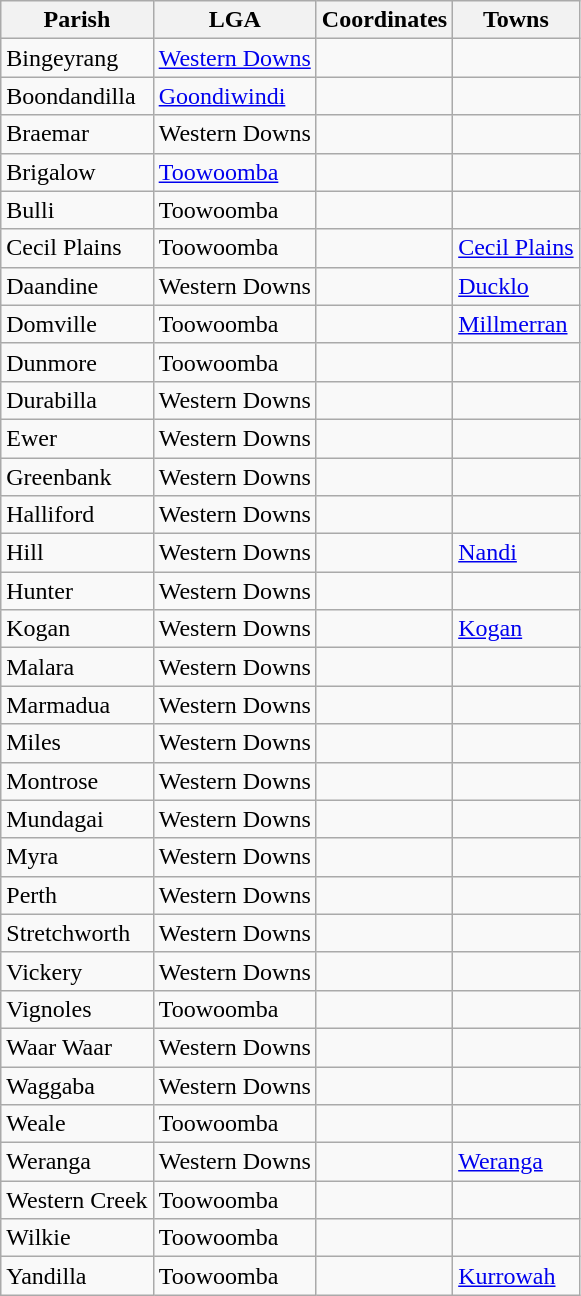<table class="wikitable sortable">
<tr>
<th>Parish</th>
<th>LGA</th>
<th>Coordinates</th>
<th>Towns</th>
</tr>
<tr>
<td>Bingeyrang</td>
<td><a href='#'>Western Downs</a></td>
<td></td>
<td></td>
</tr>
<tr>
<td>Boondandilla</td>
<td><a href='#'>Goondiwindi</a></td>
<td></td>
<td></td>
</tr>
<tr>
<td>Braemar</td>
<td>Western Downs</td>
<td></td>
<td></td>
</tr>
<tr>
<td>Brigalow</td>
<td><a href='#'>Toowoomba</a></td>
<td></td>
<td></td>
</tr>
<tr>
<td>Bulli</td>
<td>Toowoomba</td>
<td></td>
<td></td>
</tr>
<tr>
<td>Cecil Plains</td>
<td>Toowoomba</td>
<td></td>
<td><a href='#'>Cecil Plains</a></td>
</tr>
<tr>
<td>Daandine</td>
<td>Western Downs</td>
<td></td>
<td><a href='#'>Ducklo</a></td>
</tr>
<tr>
<td>Domville</td>
<td>Toowoomba</td>
<td></td>
<td><a href='#'>Millmerran</a></td>
</tr>
<tr>
<td>Dunmore</td>
<td>Toowoomba</td>
<td></td>
<td></td>
</tr>
<tr>
<td>Durabilla</td>
<td>Western Downs</td>
<td></td>
<td></td>
</tr>
<tr>
<td>Ewer</td>
<td>Western Downs</td>
<td></td>
<td></td>
</tr>
<tr>
<td>Greenbank</td>
<td>Western Downs</td>
<td></td>
<td></td>
</tr>
<tr>
<td>Halliford</td>
<td>Western Downs</td>
<td></td>
<td></td>
</tr>
<tr>
<td>Hill</td>
<td>Western Downs</td>
<td></td>
<td><a href='#'>Nandi</a></td>
</tr>
<tr>
<td>Hunter</td>
<td>Western Downs</td>
<td></td>
<td></td>
</tr>
<tr>
<td>Kogan</td>
<td>Western Downs</td>
<td></td>
<td><a href='#'>Kogan</a></td>
</tr>
<tr>
<td>Malara</td>
<td>Western Downs</td>
<td></td>
<td></td>
</tr>
<tr>
<td>Marmadua</td>
<td>Western Downs</td>
<td></td>
<td></td>
</tr>
<tr>
<td>Miles</td>
<td>Western Downs</td>
<td></td>
<td></td>
</tr>
<tr>
<td>Montrose</td>
<td>Western Downs</td>
<td></td>
<td></td>
</tr>
<tr>
<td>Mundagai</td>
<td>Western Downs</td>
<td></td>
<td></td>
</tr>
<tr>
<td>Myra</td>
<td>Western Downs</td>
<td></td>
<td></td>
</tr>
<tr>
<td>Perth</td>
<td>Western Downs</td>
<td></td>
<td></td>
</tr>
<tr>
<td>Stretchworth</td>
<td>Western Downs</td>
<td></td>
<td></td>
</tr>
<tr>
<td>Vickery</td>
<td>Western Downs</td>
<td></td>
<td></td>
</tr>
<tr>
<td>Vignoles</td>
<td>Toowoomba</td>
<td></td>
<td></td>
</tr>
<tr>
<td>Waar Waar</td>
<td>Western Downs</td>
<td></td>
<td></td>
</tr>
<tr>
<td>Waggaba</td>
<td>Western Downs</td>
<td></td>
<td></td>
</tr>
<tr>
<td>Weale</td>
<td>Toowoomba</td>
<td></td>
<td></td>
</tr>
<tr>
<td>Weranga</td>
<td>Western Downs</td>
<td></td>
<td><a href='#'>Weranga</a></td>
</tr>
<tr>
<td>Western Creek</td>
<td>Toowoomba</td>
<td></td>
<td></td>
</tr>
<tr>
<td>Wilkie</td>
<td>Toowoomba</td>
<td></td>
<td></td>
</tr>
<tr>
<td>Yandilla</td>
<td>Toowoomba</td>
<td></td>
<td><a href='#'>Kurrowah</a></td>
</tr>
</table>
